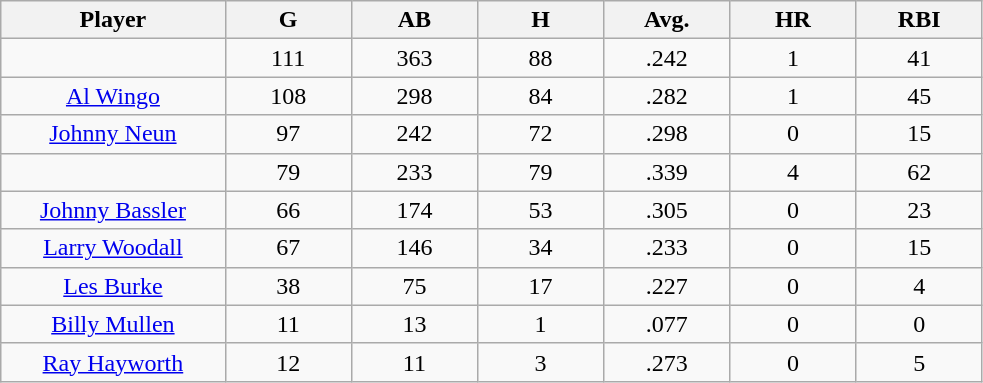<table class="wikitable sortable">
<tr>
<th bgcolor="#DDDDFF" width="16%">Player</th>
<th bgcolor="#DDDDFF" width="9%">G</th>
<th bgcolor="#DDDDFF" width="9%">AB</th>
<th bgcolor="#DDDDFF" width="9%">H</th>
<th bgcolor="#DDDDFF" width="9%">Avg.</th>
<th bgcolor="#DDDDFF" width="9%">HR</th>
<th bgcolor="#DDDDFF" width="9%">RBI</th>
</tr>
<tr align="center">
<td></td>
<td>111</td>
<td>363</td>
<td>88</td>
<td>.242</td>
<td>1</td>
<td>41</td>
</tr>
<tr align="center">
<td><a href='#'>Al Wingo</a></td>
<td>108</td>
<td>298</td>
<td>84</td>
<td>.282</td>
<td>1</td>
<td>45</td>
</tr>
<tr align=center>
<td><a href='#'>Johnny Neun</a></td>
<td>97</td>
<td>242</td>
<td>72</td>
<td>.298</td>
<td>0</td>
<td>15</td>
</tr>
<tr align=center>
<td></td>
<td>79</td>
<td>233</td>
<td>79</td>
<td>.339</td>
<td>4</td>
<td>62</td>
</tr>
<tr align="center">
<td><a href='#'>Johnny Bassler</a></td>
<td>66</td>
<td>174</td>
<td>53</td>
<td>.305</td>
<td>0</td>
<td>23</td>
</tr>
<tr align=center>
<td><a href='#'>Larry Woodall</a></td>
<td>67</td>
<td>146</td>
<td>34</td>
<td>.233</td>
<td>0</td>
<td>15</td>
</tr>
<tr align=center>
<td><a href='#'>Les Burke</a></td>
<td>38</td>
<td>75</td>
<td>17</td>
<td>.227</td>
<td>0</td>
<td>4</td>
</tr>
<tr align=center>
<td><a href='#'>Billy Mullen</a></td>
<td>11</td>
<td>13</td>
<td>1</td>
<td>.077</td>
<td>0</td>
<td>0</td>
</tr>
<tr align=center>
<td><a href='#'>Ray Hayworth</a></td>
<td>12</td>
<td>11</td>
<td>3</td>
<td>.273</td>
<td>0</td>
<td>5</td>
</tr>
</table>
